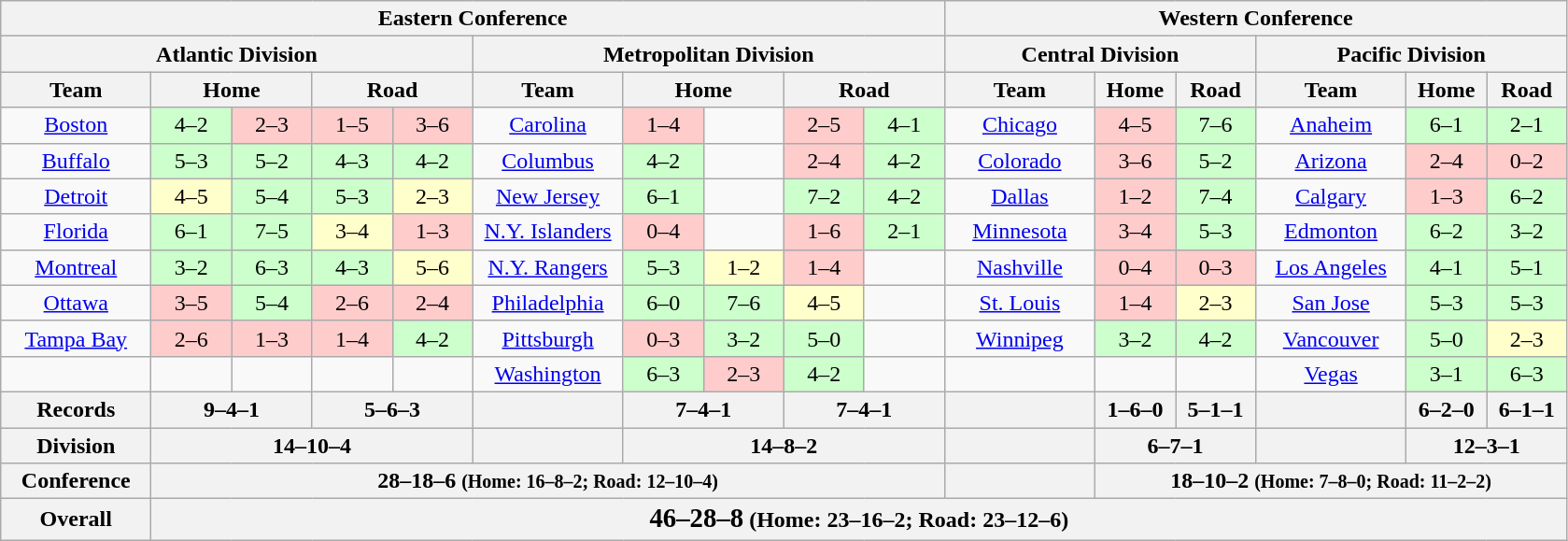<table class="wikitable" style="text-align:center;">
<tr>
<th colspan="10">Eastern Conference</th>
<th colspan="6">Western Conference</th>
</tr>
<tr>
<th colspan="5">Atlantic Division</th>
<th colspan="5">Metropolitan Division</th>
<th colspan="3">Central Division</th>
<th colspan="3">Pacific Division</th>
</tr>
<tr>
<th colspan="1" width=100>Team</th>
<th colspan="2" width=100>Home</th>
<th colspan="2" width=100>Road</th>
<th colspan="1" width=100>Team</th>
<th colspan="2" width=100>Home</th>
<th colspan="2" width=100>Road</th>
<th colspan="1" width=100>Team</th>
<th colspan="1" width=50>Home</th>
<th colspan="1" width=50>Road</th>
<th colspan="1" width=100>Team</th>
<th colspan="1" width=50>Home</th>
<th colspan="1" width=50>Road</th>
</tr>
<tr>
<td><a href='#'>Boston</a></td>
<td style="background:#cfc;" width=50>4–2</td>
<td style="background:#fcc;" width=50>2–3</td>
<td style="background:#fcc;" width=50>1–5</td>
<td style="background:#fcc;" width=50>3–6</td>
<td><a href='#'>Carolina</a></td>
<td style="background:#fcc;" width=50>1–4</td>
<td></td>
<td style="background:#fcc;" width=50>2–5</td>
<td style="background:#cfc;" width=50>4–1</td>
<td><a href='#'>Chicago</a></td>
<td style="background:#fcc;" width=50>4–5</td>
<td style="background:#cfc;" width=50>7–6 </td>
<td><a href='#'>Anaheim</a></td>
<td style="background:#cfc;" width=50>6–1</td>
<td style="background:#cfc;" width=50>2–1 </td>
</tr>
<tr>
<td><a href='#'>Buffalo</a></td>
<td style="background:#cfc;">5–3</td>
<td style="background:#cfc;">5–2</td>
<td style="background:#cfc;">4–3 </td>
<td style="background:#cfc;">4–2</td>
<td><a href='#'>Columbus</a></td>
<td style="background:#cfc;">4–2</td>
<td></td>
<td style="background:#fcc;">2–4</td>
<td style="background:#cfc;">4–2</td>
<td><a href='#'>Colorado</a></td>
<td style="background:#fcc;">3–6</td>
<td style="background:#cfc;">5–2</td>
<td><a href='#'>Arizona</a></td>
<td style="background:#fcc;">2–4</td>
<td style="background:#fcc;">0–2</td>
</tr>
<tr>
<td><a href='#'>Detroit</a></td>
<td style="background:#ffc;">4–5 </td>
<td style="background:#cfc;">5–4 </td>
<td style="background:#cfc;">5–3</td>
<td style="background:#ffc;">2–3 </td>
<td><a href='#'>New Jersey</a></td>
<td style="background:#cfc;">6–1</td>
<td></td>
<td style="background:#cfc;">7–2</td>
<td style="background:#cfc;">4–2</td>
<td><a href='#'>Dallas</a></td>
<td style="background:#fcc;">1–2</td>
<td style="background:#cfc;">7–4</td>
<td><a href='#'>Calgary</a></td>
<td style="background:#fcc;">1–3</td>
<td style="background:#cfc;">6–2</td>
</tr>
<tr>
<td><a href='#'>Florida</a></td>
<td style="background:#cfc;">6–1</td>
<td style="background:#cfc;">7–5</td>
<td style="background:#ffc;">3–4 </td>
<td style="background:#fcc;">1–3</td>
<td><a href='#'>N.Y. Islanders</a></td>
<td style="background:#fcc;">0–4</td>
<td></td>
<td style="background:#fcc;">1–6</td>
<td style="background:#cfc;">2–1</td>
<td><a href='#'>Minnesota</a></td>
<td style="background:#fcc;">3–4</td>
<td style="background:#cfc;">5–3</td>
<td><a href='#'>Edmonton</a></td>
<td style="background:#cfc;">6–2</td>
<td style="background:#cfc;">3–2</td>
</tr>
<tr>
<td><a href='#'>Montreal</a></td>
<td style="background:#cfc;">3–2 </td>
<td style="background:#cfc;">6–3</td>
<td style="background:#cfc;">4–3 </td>
<td style="background:#ffc;">5–6 </td>
<td><a href='#'>N.Y. Rangers</a></td>
<td style="background:#cfc;" width=50>5–3</td>
<td style="background:#ffc;" width=50>1–2 </td>
<td style="background:#fcc;">1–4</td>
<td></td>
<td><a href='#'>Nashville</a></td>
<td style="background:#fcc;">0–4</td>
<td style="background:#fcc;">0–3</td>
<td><a href='#'>Los Angeles</a></td>
<td style="background:#cfc;">4–1</td>
<td style="background:#cfc;">5–1</td>
</tr>
<tr>
<td><a href='#'>Ottawa</a></td>
<td style="background:#fcc;">3–5</td>
<td style="background:#cfc;">5–4</td>
<td style="background:#fcc;">2–6</td>
<td style="background:#fcc;">2–4</td>
<td><a href='#'>Philadelphia</a></td>
<td style="background:#cfc;">6–0</td>
<td style="background:#cfc;">7–6</td>
<td style="background:#ffc;">4–5 </td>
<td></td>
<td><a href='#'>St. Louis</a></td>
<td style="background:#fcc;">1–4</td>
<td style="background:#ffc;">2–3 </td>
<td><a href='#'>San Jose</a></td>
<td style="background:#cfc;">5–3</td>
<td style="background:#cfc;">5–3</td>
</tr>
<tr>
<td><a href='#'>Tampa Bay</a></td>
<td style="background:#fcc;">2–6</td>
<td style="background:#fcc;">1–3</td>
<td style="background:#fcc;">1–4</td>
<td style="background:#cfc;">4–2</td>
<td><a href='#'>Pittsburgh</a></td>
<td style="background:#fcc;">0–3</td>
<td style="background:#cfc;">3–2</td>
<td style="background:#cfc;">5–0</td>
<td></td>
<td><a href='#'>Winnipeg</a></td>
<td style="background:#cfc;">3–2</td>
<td style="background:#cfc;">4–2</td>
<td><a href='#'>Vancouver</a></td>
<td style="background:#cfc;">5–0</td>
<td style="background:#ffc;">2–3 </td>
</tr>
<tr>
<td></td>
<td></td>
<td></td>
<td></td>
<td></td>
<td><a href='#'>Washington</a></td>
<td style="background:#cfc;">6–3</td>
<td style="background:#fcc;">2–3</td>
<td style="background:#cfc;">4–2</td>
<td></td>
<td></td>
<td></td>
<td></td>
<td><a href='#'>Vegas</a></td>
<td style="background:#cfc;">3–1</td>
<td style="background:#cfc;">6–3</td>
</tr>
<tr>
<th colspan="1">Records</th>
<th colspan="2">9–4–1</th>
<th colspan="2">5–6–3</th>
<th colspan="1"></th>
<th colspan="2">7–4–1</th>
<th colspan="2">7–4–1</th>
<th colspan="1"></th>
<th colspan="1">1–6–0</th>
<th colspan="1">5–1–1</th>
<th colspan="1"></th>
<th colspan="1">6–2–0</th>
<th colspan="1">6–1–1</th>
</tr>
<tr>
<th colspan="1">Division</th>
<th colspan="4">14–10–4</th>
<th colspan="1"></th>
<th colspan="4">14–8–2</th>
<th colspan="1"></th>
<th colspan="2">6–7–1</th>
<th colspan="1"></th>
<th colspan="2">12–3–1</th>
</tr>
<tr>
<th colspan="1">Conference</th>
<th colspan="9">28–18–6 <small>(Home: 16–8–2; Road: 12–10–4)</small></th>
<th colspan="1"></th>
<th colspan="5">18–10–2 <small>(Home: 7–8–0; Road: 11–2–2)</small></th>
</tr>
<tr>
<th colspan="1">Overall</th>
<th colspan="15"><big>46–28–8</big> (Home: 23–16–2; Road: 23–12–6)</th>
</tr>
</table>
